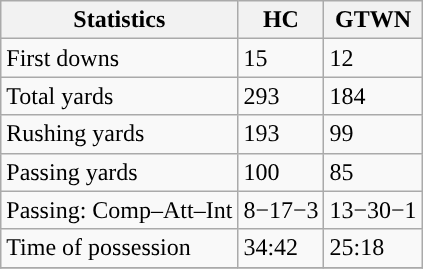<table class="wikitable" style="float: left;">
<tr>
<th>Statistics</th>
<th>HC</th>
<th>GTWN</th>
</tr>
<tr>
<td>First downs</td>
<td>15</td>
<td>12</td>
</tr>
<tr>
<td>Total yards</td>
<td>293</td>
<td>184</td>
</tr>
<tr>
<td>Rushing yards</td>
<td>193</td>
<td>99</td>
</tr>
<tr>
<td>Passing yards</td>
<td>100</td>
<td>85</td>
</tr>
<tr>
<td>Passing: Comp–Att–Int</td>
<td>8−17−3</td>
<td>13−30−1</td>
</tr>
<tr>
<td>Time of possession</td>
<td>34:42</td>
<td>25:18</td>
</tr>
<tr>
</tr>
</table>
